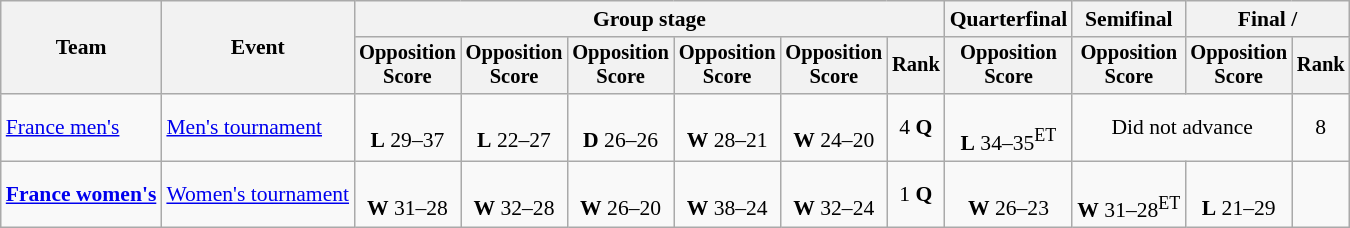<table class="wikitable" style="font-size:90%">
<tr>
<th rowspan=2>Team</th>
<th rowspan=2>Event</th>
<th colspan=6>Group stage</th>
<th>Quarterfinal</th>
<th>Semifinal</th>
<th colspan=2>Final / </th>
</tr>
<tr style="font-size:95%">
<th>Opposition<br>Score</th>
<th>Opposition<br>Score</th>
<th>Opposition<br>Score</th>
<th>Opposition<br>Score</th>
<th>Opposition<br>Score</th>
<th>Rank</th>
<th>Opposition<br>Score</th>
<th>Opposition<br>Score</th>
<th>Opposition<br>Score</th>
<th>Rank</th>
</tr>
<tr align=center>
<td align=left><a href='#'>France men's</a></td>
<td align=left><a href='#'>Men's tournament</a></td>
<td><br><strong>L</strong> 29–37</td>
<td><br><strong>L</strong> 22–27</td>
<td><br><strong>D</strong> 26–26</td>
<td><br><strong>W</strong> 28–21</td>
<td><br><strong>W</strong> 24–20</td>
<td>4 <strong>Q</strong></td>
<td><br><strong>L</strong> 34–35<sup>ET</sup></td>
<td colspan=2>Did not advance</td>
<td>8</td>
</tr>
<tr align=center>
<td align=left><strong><a href='#'>France women's</a></strong></td>
<td align=left><a href='#'>Women's tournament</a></td>
<td><br><strong>W</strong> 31–28</td>
<td><br><strong>W</strong> 32–28</td>
<td><br><strong>W</strong> 26–20</td>
<td><br><strong>W</strong> 38–24</td>
<td><br><strong>W</strong> 32–24</td>
<td>1 <strong>Q</strong></td>
<td><br><strong>W</strong> 26–23</td>
<td><br><strong>W</strong> 31–28<sup>ET</sup></td>
<td><br><strong>L</strong> 21–29</td>
<td></td>
</tr>
</table>
